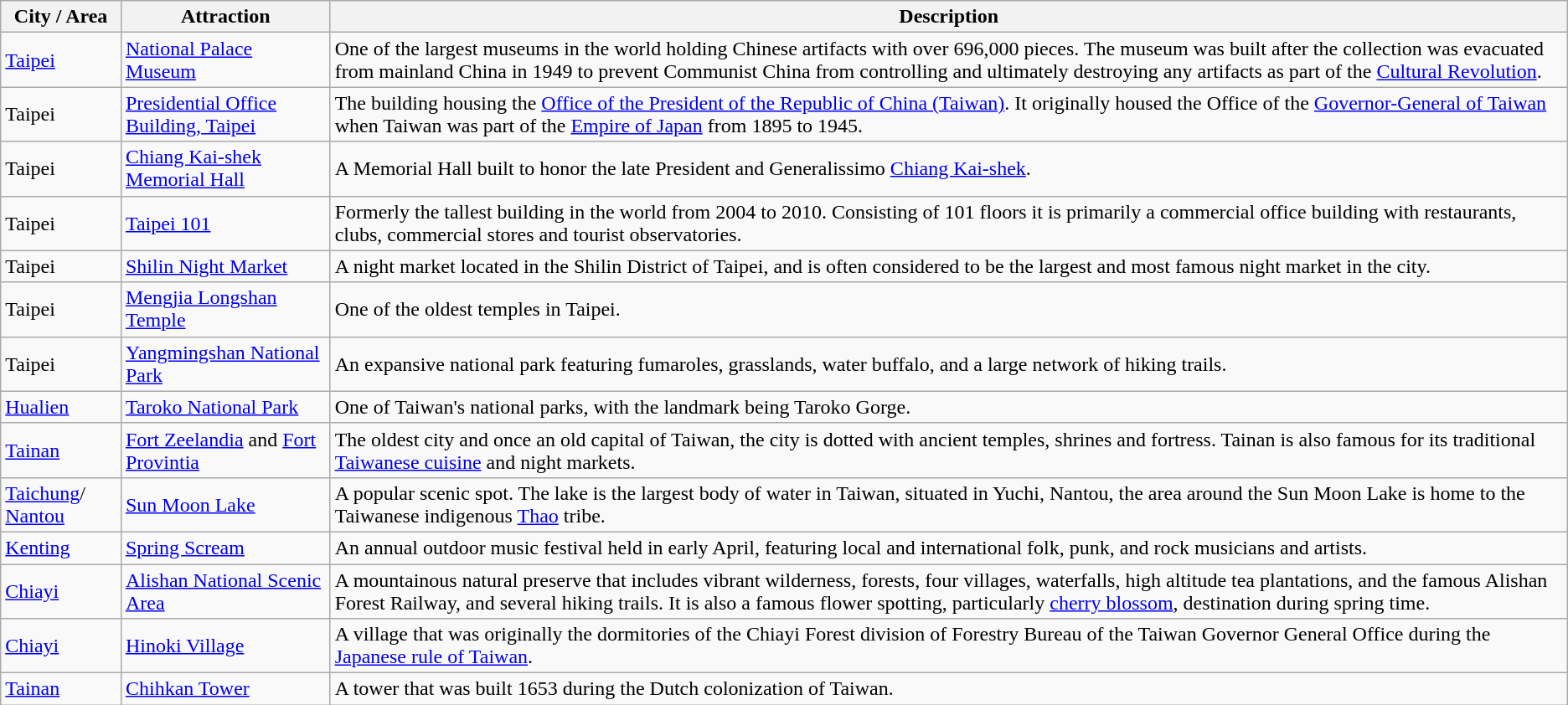<table class=wikitable>
<tr>
<th>City / Area</th>
<th>Attraction</th>
<th>Description</th>
</tr>
<tr>
<td><a href='#'>Taipei</a></td>
<td><a href='#'>National Palace Museum</a></td>
<td>One of the largest museums in the world holding Chinese artifacts with over 696,000 pieces. The museum was built after the collection was evacuated from mainland China in 1949 to prevent Communist China from controlling and ultimately destroying any artifacts as part of the <a href='#'>Cultural Revolution</a>.</td>
</tr>
<tr>
<td>Taipei</td>
<td><a href='#'>Presidential Office Building, Taipei</a></td>
<td>The building housing the <a href='#'>Office of the President of the Republic of China (Taiwan)</a>. It originally housed the Office of the <a href='#'>Governor-General of Taiwan</a> when Taiwan was part of the <a href='#'>Empire of Japan</a> from 1895 to 1945.</td>
</tr>
<tr>
<td>Taipei</td>
<td><a href='#'>Chiang Kai-shek Memorial Hall</a></td>
<td>A Memorial Hall built to honor the late President and Generalissimo <a href='#'>Chiang Kai-shek</a>.</td>
</tr>
<tr>
<td>Taipei</td>
<td><a href='#'>Taipei 101</a></td>
<td>Formerly the tallest building in the world from 2004 to 2010. Consisting of 101 floors it is primarily a commercial office building with restaurants, clubs, commercial stores and tourist observatories.</td>
</tr>
<tr>
<td>Taipei</td>
<td><a href='#'>Shilin Night Market</a></td>
<td>A night market located in the Shilin District of Taipei, and is often considered to be the largest and most famous night market in the city.</td>
</tr>
<tr>
<td>Taipei</td>
<td><a href='#'>Mengjia Longshan Temple</a></td>
<td>One of the oldest temples in Taipei.</td>
</tr>
<tr>
<td>Taipei</td>
<td><a href='#'>Yangmingshan National Park</a></td>
<td>An expansive national park featuring fumaroles, grasslands, water buffalo, and a large network of hiking trails.</td>
</tr>
<tr>
<td><a href='#'>Hualien</a></td>
<td><a href='#'>Taroko National Park</a></td>
<td>One of Taiwan's national parks, with the landmark being Taroko Gorge.</td>
</tr>
<tr>
<td><a href='#'>Tainan</a></td>
<td><a href='#'>Fort Zeelandia</a> and <a href='#'>Fort Provintia</a></td>
<td>The oldest city and once an old capital of Taiwan, the city is dotted with ancient temples, shrines and fortress. Tainan is also famous for its traditional <a href='#'>Taiwanese cuisine</a> and night markets.</td>
</tr>
<tr>
<td><a href='#'>Taichung</a>/ <a href='#'>Nantou</a></td>
<td><a href='#'>Sun Moon Lake</a></td>
<td>A popular scenic spot. The lake is the largest body of water in Taiwan, situated in Yuchi, Nantou, the area around the Sun Moon Lake is home to the Taiwanese indigenous <a href='#'>Thao</a> tribe.</td>
</tr>
<tr>
<td><a href='#'>Kenting</a></td>
<td><a href='#'>Spring Scream</a></td>
<td>An annual outdoor music festival held in early April, featuring local and international folk, punk, and rock musicians and artists.</td>
</tr>
<tr>
<td><a href='#'>Chiayi</a></td>
<td><a href='#'>Alishan National Scenic Area</a></td>
<td>A mountainous natural preserve that includes vibrant wilderness, forests, four villages, waterfalls, high altitude tea plantations, and the famous Alishan Forest Railway, and several hiking trails. It is also a famous flower spotting, particularly <a href='#'>cherry blossom</a>, destination during spring time.</td>
</tr>
<tr>
<td><a href='#'>Chiayi</a></td>
<td><a href='#'>Hinoki Village</a></td>
<td>A village that was originally the dormitories of the Chiayi Forest division of Forestry Bureau of the Taiwan Governor General Office during the <a href='#'>Japanese rule of Taiwan</a>.</td>
</tr>
<tr>
<td><a href='#'>Tainan</a></td>
<td><a href='#'>Chihkan Tower</a></td>
<td>A tower that was built 1653 during the Dutch colonization of Taiwan.</td>
</tr>
</table>
